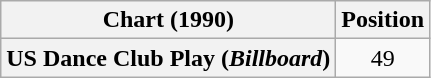<table class="wikitable plainrowheaders" style="text-align:center">
<tr>
<th>Chart (1990)</th>
<th>Position</th>
</tr>
<tr>
<th scope="row">US Dance Club Play (<em>Billboard</em>)</th>
<td>49</td>
</tr>
</table>
